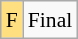<table class="wikitable" style="margin:0.5em auto; font-size:90%; line-height:1.25em;">
<tr>
<td bgcolor="#FFDF80" align=center>F</td>
<td>Final</td>
</tr>
</table>
